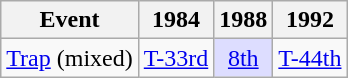<table class="wikitable" style="text-align: center">
<tr>
<th>Event</th>
<th>1984</th>
<th>1988</th>
<th>1992</th>
</tr>
<tr>
<td align=left><a href='#'>Trap</a> (mixed)</td>
<td><a href='#'>T-33rd</a></td>
<td style="background: #ddddff"><a href='#'>8th</a></td>
<td><a href='#'>T-44th</a></td>
</tr>
</table>
